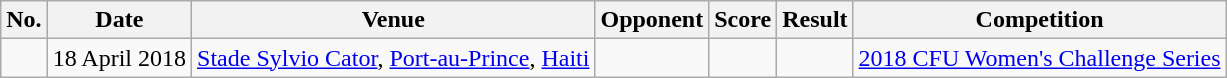<table class="wikitable">
<tr>
<th>No.</th>
<th>Date</th>
<th>Venue</th>
<th>Opponent</th>
<th>Score</th>
<th>Result</th>
<th>Competition</th>
</tr>
<tr>
<td></td>
<td>18 April 2018</td>
<td><a href='#'>Stade Sylvio Cator</a>, <a href='#'>Port-au-Prince</a>, <a href='#'>Haiti</a></td>
<td></td>
<td></td>
<td></td>
<td><a href='#'>2018 CFU Women's Challenge Series</a></td>
</tr>
</table>
